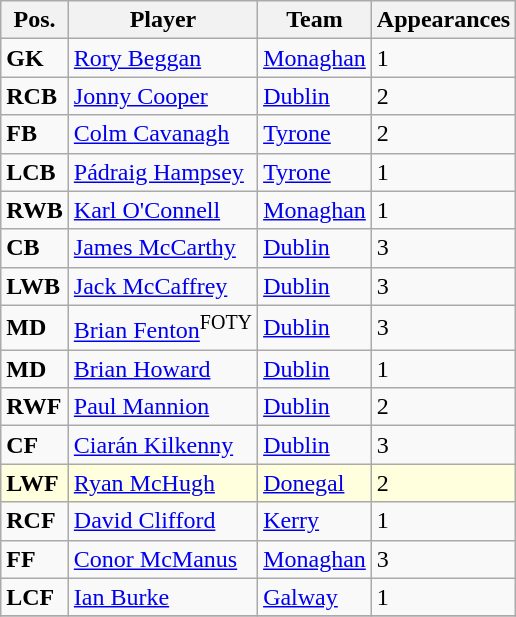<table class="wikitable">
<tr>
<th>Pos.</th>
<th>Player</th>
<th>Team</th>
<th>Appearances</th>
</tr>
<tr>
<td><strong>GK</strong></td>
<td> <a href='#'>Rory Beggan</a></td>
<td><a href='#'>Monaghan</a></td>
<td>1</td>
</tr>
<tr>
<td><strong>RCB</strong></td>
<td> <a href='#'>Jonny Cooper</a></td>
<td><a href='#'>Dublin</a></td>
<td>2</td>
</tr>
<tr>
<td><strong>FB</strong></td>
<td> <a href='#'>Colm Cavanagh</a></td>
<td><a href='#'>Tyrone</a></td>
<td>2</td>
</tr>
<tr>
<td><strong>LCB</strong></td>
<td> <a href='#'>Pádraig Hampsey</a></td>
<td><a href='#'>Tyrone</a></td>
<td>1</td>
</tr>
<tr>
<td><strong>RWB</strong></td>
<td> <a href='#'>Karl O'Connell</a></td>
<td><a href='#'>Monaghan</a></td>
<td>1</td>
</tr>
<tr>
<td><strong>CB</strong></td>
<td> <a href='#'>James McCarthy</a></td>
<td><a href='#'>Dublin</a></td>
<td>3</td>
</tr>
<tr>
<td><strong>LWB</strong></td>
<td> <a href='#'>Jack McCaffrey</a></td>
<td><a href='#'>Dublin</a></td>
<td>3</td>
</tr>
<tr>
<td><strong>MD</strong></td>
<td> <a href='#'>Brian Fenton</a><sup>FOTY</sup></td>
<td><a href='#'>Dublin</a></td>
<td>3</td>
</tr>
<tr>
<td><strong>MD</strong></td>
<td> <a href='#'>Brian Howard</a></td>
<td><a href='#'>Dublin</a></td>
<td>1</td>
</tr>
<tr>
<td><strong>RWF</strong></td>
<td> <a href='#'>Paul Mannion</a></td>
<td><a href='#'>Dublin</a></td>
<td>2</td>
</tr>
<tr>
<td><strong>CF</strong></td>
<td> <a href='#'>Ciarán Kilkenny</a></td>
<td><a href='#'>Dublin</a></td>
<td>3</td>
</tr>
<tr bgcolor="#FFFFDD">
<td><strong>LWF</strong></td>
<td> <a href='#'>Ryan McHugh</a></td>
<td><a href='#'>Donegal</a></td>
<td>2</td>
</tr>
<tr>
<td><strong>RCF</strong></td>
<td> <a href='#'>David Clifford</a></td>
<td><a href='#'>Kerry</a></td>
<td>1</td>
</tr>
<tr>
<td><strong>FF</strong></td>
<td> <a href='#'>Conor McManus</a></td>
<td><a href='#'>Monaghan</a></td>
<td>3</td>
</tr>
<tr>
<td><strong>LCF</strong></td>
<td> <a href='#'>Ian Burke</a></td>
<td><a href='#'>Galway</a></td>
<td>1</td>
</tr>
<tr>
</tr>
</table>
